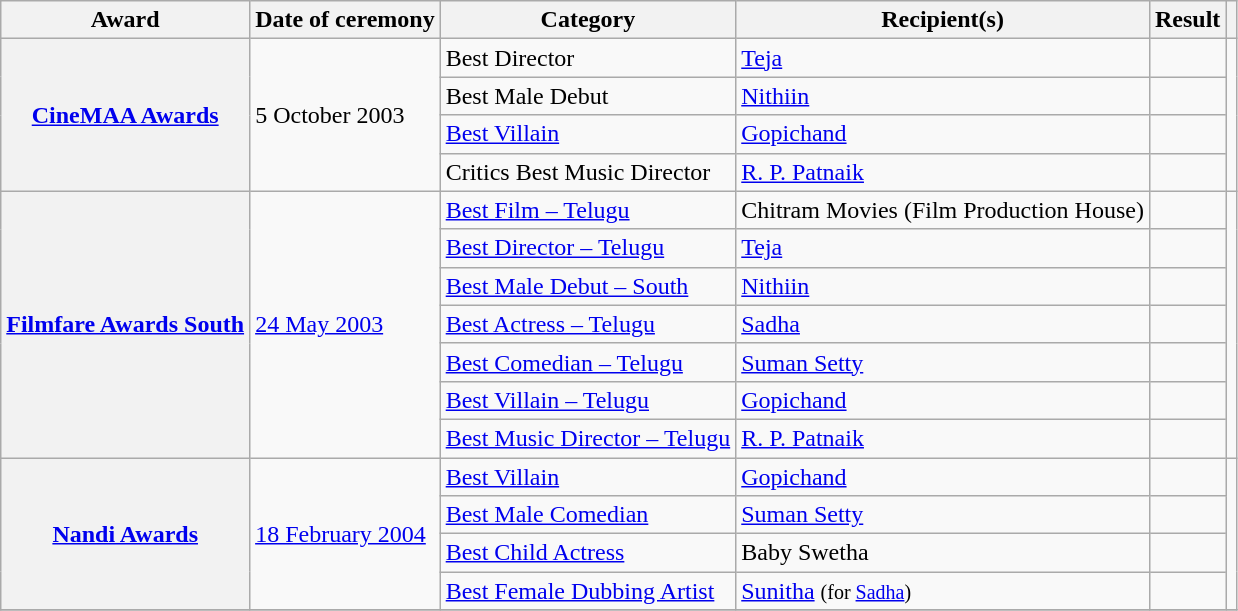<table class="wikitable plainrowheaders sortable">
<tr>
<th scope="col">Award</th>
<th scope="col">Date of ceremony</th>
<th scope="col">Category</th>
<th scope="col">Recipient(s)</th>
<th scope="col">Result</th>
<th scope="col" class="unsortable"></th>
</tr>
<tr>
<th scope="row" rowspan="4"><a href='#'>CineMAA Awards</a></th>
<td rowspan="4">5 October 2003</td>
<td>Best Director</td>
<td><a href='#'>Teja</a></td>
<td></td>
<td style="text-align:center;" rowspan="4"></td>
</tr>
<tr>
<td>Best Male Debut</td>
<td><a href='#'>Nithiin</a></td>
<td></td>
</tr>
<tr>
<td><a href='#'>Best Villain</a></td>
<td><a href='#'>Gopichand</a></td>
<td></td>
</tr>
<tr>
<td>Critics Best Music Director</td>
<td><a href='#'>R. P. Patnaik</a></td>
<td></td>
</tr>
<tr>
<th scope="row" rowspan="7"><a href='#'>Filmfare Awards South</a></th>
<td rowspan="7"><a href='#'>24 May 2003</a></td>
<td><a href='#'>Best Film – Telugu</a></td>
<td>Chitram Movies (Film Production House)</td>
<td></td>
<td style="text-align:center;" rowspan="7"></td>
</tr>
<tr>
<td><a href='#'>Best Director – Telugu</a></td>
<td><a href='#'>Teja</a></td>
<td></td>
</tr>
<tr>
<td><a href='#'>Best Male Debut – South</a></td>
<td><a href='#'>Nithiin</a></td>
<td></td>
</tr>
<tr>
<td><a href='#'>Best Actress – Telugu</a></td>
<td><a href='#'>Sadha</a></td>
<td></td>
</tr>
<tr>
<td><a href='#'>Best Comedian – Telugu</a></td>
<td><a href='#'>Suman Setty</a></td>
<td></td>
</tr>
<tr>
<td><a href='#'>Best Villain – Telugu</a></td>
<td><a href='#'>Gopichand</a></td>
<td></td>
</tr>
<tr>
<td><a href='#'>Best Music Director – Telugu</a></td>
<td><a href='#'>R. P. Patnaik</a></td>
<td></td>
</tr>
<tr>
<th scope="row" rowspan="4"><a href='#'>Nandi Awards</a></th>
<td rowspan="4"><a href='#'>18 February 2004</a></td>
<td><a href='#'>Best Villain</a></td>
<td><a href='#'>Gopichand</a> </td>
<td></td>
<td style="text-align:center;" rowspan="4"><br></td>
</tr>
<tr>
<td><a href='#'>Best Male Comedian</a></td>
<td><a href='#'>Suman Setty</a></td>
<td></td>
</tr>
<tr>
<td><a href='#'>Best Child Actress</a></td>
<td>Baby Swetha</td>
<td></td>
</tr>
<tr>
<td><a href='#'>Best Female Dubbing Artist</a></td>
<td><a href='#'>Sunitha</a> <small>(for <a href='#'>Sadha</a>)</small></td>
<td></td>
</tr>
<tr>
</tr>
</table>
